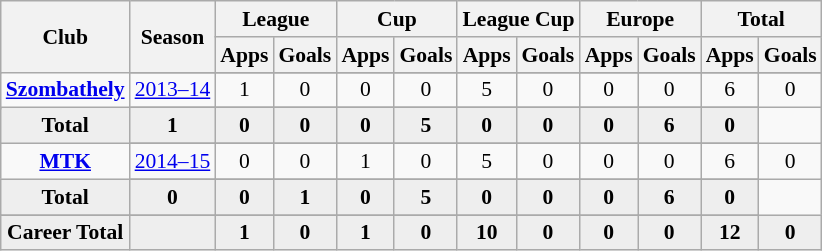<table class="wikitable" style="font-size:90%; text-align: center;">
<tr>
<th rowspan="2">Club</th>
<th rowspan="2">Season</th>
<th colspan="2">League</th>
<th colspan="2">Cup</th>
<th colspan="2">League Cup</th>
<th colspan="2">Europe</th>
<th colspan="2">Total</th>
</tr>
<tr>
<th>Apps</th>
<th>Goals</th>
<th>Apps</th>
<th>Goals</th>
<th>Apps</th>
<th>Goals</th>
<th>Apps</th>
<th>Goals</th>
<th>Apps</th>
<th>Goals</th>
</tr>
<tr ||-||-||-|->
<td rowspan="3" valign="center"><strong><a href='#'>Szombathely</a></strong></td>
</tr>
<tr>
<td><a href='#'>2013–14</a></td>
<td>1</td>
<td>0</td>
<td>0</td>
<td>0</td>
<td>5</td>
<td>0</td>
<td>0</td>
<td>0</td>
<td>6</td>
<td>0</td>
</tr>
<tr>
</tr>
<tr style="font-weight:bold; background-color:#eeeeee;">
<td>Total</td>
<td>1</td>
<td>0</td>
<td>0</td>
<td>0</td>
<td>5</td>
<td>0</td>
<td>0</td>
<td>0</td>
<td>6</td>
<td>0</td>
</tr>
<tr>
<td rowspan="3" valign="center"><strong><a href='#'>MTK</a></strong></td>
</tr>
<tr>
<td><a href='#'>2014–15</a></td>
<td>0</td>
<td>0</td>
<td>1</td>
<td>0</td>
<td>5</td>
<td>0</td>
<td>0</td>
<td>0</td>
<td>6</td>
<td>0</td>
</tr>
<tr>
</tr>
<tr style="font-weight:bold; background-color:#eeeeee;">
<td>Total</td>
<td>0</td>
<td>0</td>
<td>1</td>
<td>0</td>
<td>5</td>
<td>0</td>
<td>0</td>
<td>0</td>
<td>6</td>
<td>0</td>
</tr>
<tr>
</tr>
<tr style="font-weight:bold; background-color:#eeeeee;">
<td rowspan="2" valign="top"><strong>Career Total</strong></td>
<td></td>
<td><strong>1</strong></td>
<td><strong>0</strong></td>
<td><strong>1</strong></td>
<td><strong>0</strong></td>
<td><strong>10</strong></td>
<td><strong>0</strong></td>
<td><strong>0</strong></td>
<td><strong>0</strong></td>
<td><strong>12</strong></td>
<td><strong>0</strong></td>
</tr>
</table>
